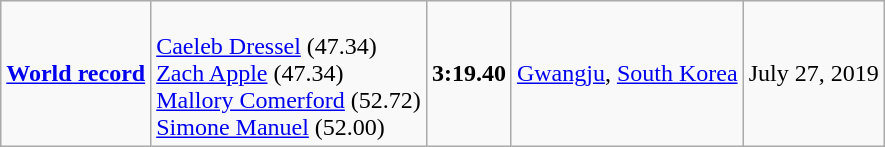<table class="wikitable">
<tr>
<td><strong><a href='#'>World record</a></strong></td>
<td><br><a href='#'>Caeleb Dressel</a> (47.34)<br><a href='#'>Zach Apple</a> (47.34)<br><a href='#'>Mallory Comerford</a> (52.72)<br><a href='#'>Simone Manuel</a> (52.00)</td>
<td><strong>3:19.40</strong></td>
<td><a href='#'>Gwangju</a>, <a href='#'>South Korea</a></td>
<td>July 27, 2019</td>
</tr>
</table>
